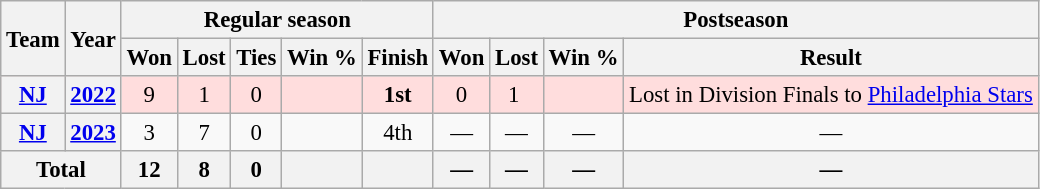<table class="wikitable" style="font-size: 95%; text-align:center;">
<tr>
<th rowspan="2">Team</th>
<th rowspan="2">Year</th>
<th colspan="5">Regular season</th>
<th colspan="4">Postseason</th>
</tr>
<tr>
<th>Won</th>
<th>Lost</th>
<th>Ties</th>
<th>Win %</th>
<th>Finish</th>
<th>Won</th>
<th>Lost</th>
<th>Win %</th>
<th>Result</th>
</tr>
<tr ! style="background:#fdd;">
<th><a href='#'>NJ</a></th>
<th><a href='#'>2022</a></th>
<td>9</td>
<td>1</td>
<td>0</td>
<td></td>
<td><strong>1st </strong></td>
<td>0</td>
<td>1 </td>
<td> </td>
<td>Lost in Division Finals to <a href='#'>Philadelphia Stars</a></td>
</tr>
<tr>
<th><a href='#'>NJ</a></th>
<th><a href='#'>2023</a></th>
<td>3</td>
<td>7</td>
<td>0</td>
<td></td>
<td>4th </td>
<td>—</td>
<td>—</td>
<td>—</td>
<td>—</td>
</tr>
<tr>
<th colspan="2">Total</th>
<th>12</th>
<th>8</th>
<th>0</th>
<th></th>
<th></th>
<th>—</th>
<th>—</th>
<th>—</th>
<th>—</th>
</tr>
</table>
